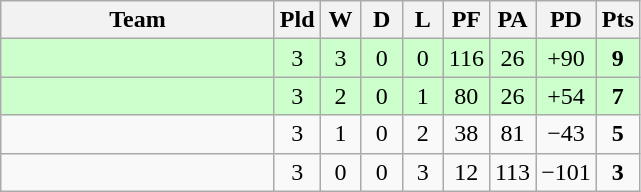<table class="wikitable" style="text-align:center;">
<tr>
<th width=175>Team</th>
<th width=20 abbr="Played">Pld</th>
<th width=20 abbr="Won">W</th>
<th width=20 abbr="Drawn">D</th>
<th width=20 abbr="Lost">L</th>
<th width=20 abbr="Points for">PF</th>
<th width=20 abbr="Points against">PA</th>
<th width=25 abbr="Points difference">PD</th>
<th width=20 abbr="Points">Pts</th>
</tr>
<tr style="background:#ccffcc">
<td align=left></td>
<td>3</td>
<td>3</td>
<td>0</td>
<td>0</td>
<td>116</td>
<td>26</td>
<td>+90</td>
<td><strong>9</strong></td>
</tr>
<tr style="background:#ccffcc">
<td align=left></td>
<td>3</td>
<td>2</td>
<td>0</td>
<td>1</td>
<td>80</td>
<td>26</td>
<td>+54</td>
<td><strong>7</strong></td>
</tr>
<tr>
<td align=left></td>
<td>3</td>
<td>1</td>
<td>0</td>
<td>2</td>
<td>38</td>
<td>81</td>
<td>−43</td>
<td><strong>5</strong></td>
</tr>
<tr>
<td align=left></td>
<td>3</td>
<td>0</td>
<td>0</td>
<td>3</td>
<td>12</td>
<td>113</td>
<td>−101</td>
<td><strong>3</strong></td>
</tr>
</table>
